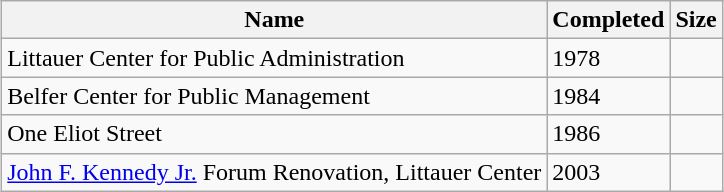<table class="wikitable" style="margin: 1em auto 1em auto">
<tr>
<th>Name</th>
<th>Completed</th>
<th>Size</th>
</tr>
<tr>
<td>Littauer Center for Public Administration</td>
<td>1978</td>
<td></td>
</tr>
<tr>
<td>Belfer Center for Public Management</td>
<td>1984</td>
<td></td>
</tr>
<tr>
<td>One Eliot Street</td>
<td>1986</td>
<td></td>
</tr>
<tr>
<td><a href='#'>John F. Kennedy Jr.</a> Forum Renovation, Littauer Center</td>
<td>2003</td>
<td></td>
</tr>
</table>
